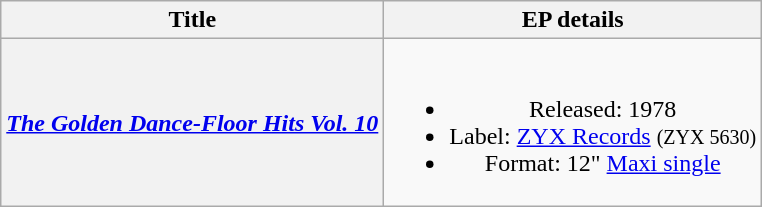<table class="wikitable plainrowheaders" style="text-align:center;" border="1">
<tr>
<th>Title</th>
<th>EP details</th>
</tr>
<tr>
<th scope="row"><em><a href='#'>The Golden Dance-Floor Hits Vol. 10</a></em></th>
<td><br><ul><li>Released: 1978</li><li>Label: <a href='#'>ZYX Records</a> <small>(ZYX 5630)</small></li><li>Format: 12" <a href='#'>Maxi single</a></li></ul></td>
</tr>
</table>
